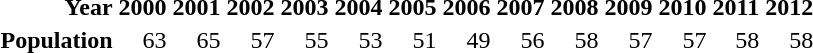<table>
<tr>
<td align="right"><strong>Year</strong></td>
<td><strong>2000</strong></td>
<td><strong>2001</strong></td>
<td><strong>2002</strong></td>
<td><strong>2003</strong></td>
<td><strong>2004</strong></td>
<td><strong>2005</strong></td>
<td><strong>2006</strong></td>
<td><strong>2007</strong></td>
<td><strong>2008</strong></td>
<td><strong>2009</strong></td>
<td><strong>2010</strong></td>
<td><strong>2011</strong></td>
<td><strong>2012</strong></td>
</tr>
<tr align="right">
<td><strong>Population</strong></td>
<td>63</td>
<td>65</td>
<td>57</td>
<td>55</td>
<td>53</td>
<td>51</td>
<td>49</td>
<td>56</td>
<td>58</td>
<td>57</td>
<td>57</td>
<td>58</td>
<td>58</td>
</tr>
</table>
